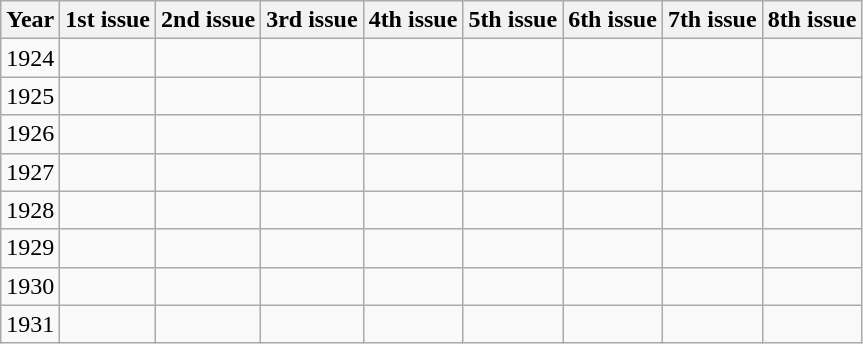<table class="wikitable">
<tr>
<th>Year</th>
<th>1st issue</th>
<th>2nd issue</th>
<th>3rd issue</th>
<th>4th issue</th>
<th>5th issue</th>
<th>6th issue</th>
<th>7th issue</th>
<th>8th issue</th>
</tr>
<tr>
<td>1924</td>
<td></td>
<td></td>
<td></td>
<td></td>
<td></td>
<td></td>
<td></td>
<td></td>
</tr>
<tr>
<td>1925</td>
<td></td>
<td></td>
<td></td>
<td></td>
<td></td>
<td></td>
<td></td>
<td></td>
</tr>
<tr>
<td>1926</td>
<td></td>
<td></td>
<td></td>
<td></td>
<td></td>
<td></td>
<td></td>
<td></td>
</tr>
<tr>
<td>1927</td>
<td></td>
<td></td>
<td></td>
<td></td>
<td></td>
<td></td>
<td></td>
<td></td>
</tr>
<tr>
<td>1928</td>
<td></td>
<td></td>
<td></td>
<td></td>
<td></td>
<td></td>
<td></td>
<td></td>
</tr>
<tr>
<td>1929</td>
<td></td>
<td></td>
<td></td>
<td></td>
<td></td>
<td></td>
<td></td>
<td></td>
</tr>
<tr>
<td>1930</td>
<td></td>
<td></td>
<td></td>
<td></td>
<td></td>
<td></td>
<td></td>
</tr>
<tr>
<td>1931</td>
<td></td>
<td></td>
<td></td>
<td></td>
<td></td>
<td></td>
<td></td>
<td></td>
</tr>
</table>
